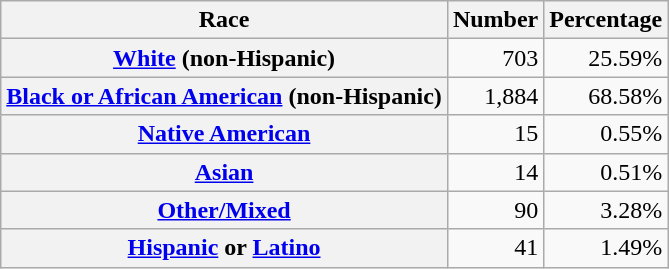<table class="wikitable" style="text-align:right">
<tr>
<th scope="col">Race</th>
<th scope="col">Number</th>
<th scope="col">Percentage</th>
</tr>
<tr>
<th scope="row"><a href='#'>White</a> (non-Hispanic)</th>
<td>703</td>
<td>25.59%</td>
</tr>
<tr>
<th scope="row"><a href='#'>Black or African American</a> (non-Hispanic)</th>
<td>1,884</td>
<td>68.58%</td>
</tr>
<tr>
<th scope="row"><a href='#'>Native American</a></th>
<td>15</td>
<td>0.55%</td>
</tr>
<tr>
<th scope="row"><a href='#'>Asian</a></th>
<td>14</td>
<td>0.51%</td>
</tr>
<tr>
<th scope="row"><a href='#'>Other/Mixed</a></th>
<td>90</td>
<td>3.28%</td>
</tr>
<tr>
<th scope="row"><a href='#'>Hispanic</a> or <a href='#'>Latino</a></th>
<td>41</td>
<td>1.49%</td>
</tr>
</table>
